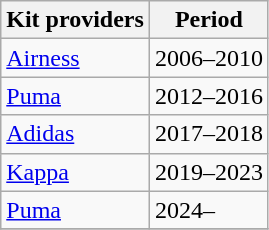<table class="wikitable">
<tr>
<th>Kit providers</th>
<th>Period</th>
</tr>
<tr>
<td> <a href='#'>Airness</a></td>
<td>2006–2010</td>
</tr>
<tr>
<td> <a href='#'>Puma</a></td>
<td>2012–2016</td>
</tr>
<tr>
<td> <a href='#'>Adidas</a></td>
<td>2017–2018</td>
</tr>
<tr>
<td> <a href='#'>Kappa</a></td>
<td>2019–2023</td>
</tr>
<tr>
<td> <a href='#'>Puma</a></td>
<td>2024–</td>
</tr>
<tr>
</tr>
</table>
